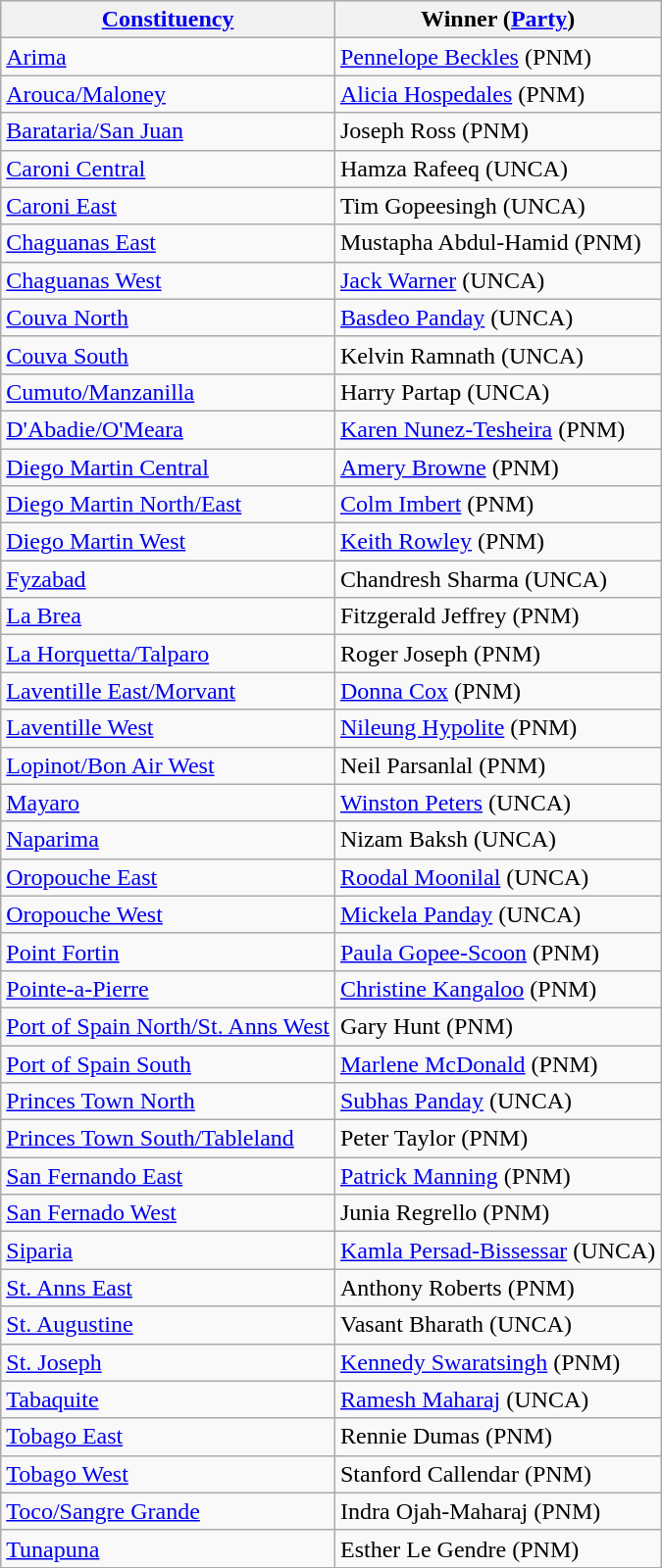<table class="wikitable">
<tr>
<th><a href='#'>Constituency</a></th>
<th>Winner (<a href='#'>Party</a>)</th>
</tr>
<tr>
<td><a href='#'>Arima</a></td>
<td><a href='#'>Pennelope Beckles</a> (PNM)</td>
</tr>
<tr>
<td><a href='#'>Arouca/Maloney</a></td>
<td><a href='#'>Alicia Hospedales</a> (PNM)</td>
</tr>
<tr>
<td><a href='#'>Barataria/San Juan</a></td>
<td>Joseph Ross (PNM)</td>
</tr>
<tr>
<td><a href='#'>Caroni Central</a></td>
<td>Hamza Rafeeq (UNCA)</td>
</tr>
<tr>
<td><a href='#'>Caroni East</a></td>
<td>Tim Gopeesingh (UNCA)</td>
</tr>
<tr>
<td><a href='#'>Chaguanas East</a></td>
<td>Mustapha Abdul-Hamid (PNM)</td>
</tr>
<tr>
<td><a href='#'>Chaguanas West</a></td>
<td><a href='#'>Jack Warner</a> (UNCA)</td>
</tr>
<tr>
<td><a href='#'>Couva North</a></td>
<td><a href='#'>Basdeo Panday</a> (UNCA)</td>
</tr>
<tr>
<td><a href='#'>Couva South</a></td>
<td>Kelvin Ramnath (UNCA)</td>
</tr>
<tr>
<td><a href='#'>Cumuto/Manzanilla</a></td>
<td>Harry Partap (UNCA)</td>
</tr>
<tr>
<td><a href='#'>D'Abadie/O'Meara</a></td>
<td><a href='#'>Karen Nunez-Tesheira</a> (PNM)</td>
</tr>
<tr>
<td><a href='#'>Diego Martin Central</a></td>
<td><a href='#'>Amery Browne</a> (PNM)</td>
</tr>
<tr>
<td><a href='#'>Diego Martin North/East</a></td>
<td><a href='#'>Colm Imbert</a> (PNM)</td>
</tr>
<tr>
<td><a href='#'>Diego Martin West</a></td>
<td><a href='#'>Keith Rowley</a> (PNM)</td>
</tr>
<tr>
<td><a href='#'>Fyzabad</a></td>
<td>Chandresh Sharma (UNCA)</td>
</tr>
<tr>
<td><a href='#'>La Brea</a></td>
<td>Fitzgerald Jeffrey (PNM)</td>
</tr>
<tr>
<td><a href='#'>La Horquetta/Talparo</a></td>
<td>Roger Joseph (PNM)</td>
</tr>
<tr>
<td><a href='#'>Laventille East/Morvant</a></td>
<td><a href='#'>Donna Cox</a> (PNM)</td>
</tr>
<tr>
<td><a href='#'>Laventille West</a></td>
<td><a href='#'>Nileung Hypolite</a> (PNM)</td>
</tr>
<tr>
<td><a href='#'>Lopinot/Bon Air West</a></td>
<td>Neil Parsanlal (PNM)</td>
</tr>
<tr>
<td><a href='#'>Mayaro</a></td>
<td><a href='#'>Winston Peters</a> (UNCA)</td>
</tr>
<tr>
<td><a href='#'>Naparima</a></td>
<td>Nizam Baksh (UNCA)</td>
</tr>
<tr>
<td><a href='#'>Oropouche East</a></td>
<td><a href='#'>Roodal Moonilal</a> (UNCA)</td>
</tr>
<tr>
<td><a href='#'>Oropouche West</a></td>
<td><a href='#'>Mickela Panday</a> (UNCA)</td>
</tr>
<tr>
<td><a href='#'>Point Fortin</a></td>
<td><a href='#'>Paula Gopee-Scoon</a> (PNM)</td>
</tr>
<tr>
<td><a href='#'>Pointe-a-Pierre</a></td>
<td><a href='#'>Christine Kangaloo</a> (PNM)</td>
</tr>
<tr>
<td><a href='#'>Port of Spain North/St. Anns West</a></td>
<td>Gary Hunt (PNM)</td>
</tr>
<tr>
<td><a href='#'>Port of Spain South</a></td>
<td><a href='#'>Marlene McDonald</a> (PNM)</td>
</tr>
<tr>
<td><a href='#'>Princes Town North</a></td>
<td><a href='#'>Subhas Panday</a> (UNCA)</td>
</tr>
<tr>
<td><a href='#'>Princes Town South/Tableland</a></td>
<td>Peter Taylor (PNM)</td>
</tr>
<tr>
<td><a href='#'>San Fernando East</a></td>
<td><a href='#'>Patrick Manning</a> (PNM)</td>
</tr>
<tr>
<td><a href='#'>San Fernado West</a></td>
<td>Junia Regrello (PNM)</td>
</tr>
<tr>
<td><a href='#'>Siparia</a></td>
<td><a href='#'>Kamla Persad-Bissessar</a> (UNCA)</td>
</tr>
<tr>
<td><a href='#'>St. Anns East</a></td>
<td>Anthony Roberts (PNM)</td>
</tr>
<tr>
<td><a href='#'>St. Augustine</a></td>
<td>Vasant Bharath (UNCA)</td>
</tr>
<tr>
<td><a href='#'>St. Joseph</a></td>
<td><a href='#'>Kennedy Swaratsingh</a> (PNM)</td>
</tr>
<tr>
<td><a href='#'>Tabaquite</a></td>
<td><a href='#'>Ramesh Maharaj</a> (UNCA)</td>
</tr>
<tr>
<td><a href='#'>Tobago East</a></td>
<td>Rennie Dumas (PNM)</td>
</tr>
<tr>
<td><a href='#'>Tobago West</a></td>
<td>Stanford Callendar (PNM)</td>
</tr>
<tr>
<td><a href='#'>Toco/Sangre Grande</a></td>
<td>Indra Ojah-Maharaj (PNM)</td>
</tr>
<tr>
<td><a href='#'>Tunapuna</a></td>
<td>Esther Le Gendre (PNM)</td>
</tr>
</table>
